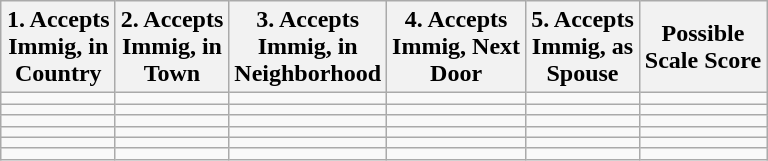<table class="wikitable" style="margin: auto; border: none;">
<tr>
<th>1. Accepts<br>Immig, in<br>Country</th>
<th>2. Accepts<br>Immig, in<br>Town</th>
<th>3. Accepts<br>Immig, in<br>Neighborhood</th>
<th>4. Accepts<br>Immig, Next<br>Door</th>
<th>5. Accepts<br>Immig, as<br>Spouse</th>
<th>Possible<br>Scale Score</th>
</tr>
<tr>
<td></td>
<td></td>
<td></td>
<td></td>
<td></td>
<td></td>
</tr>
<tr>
<td></td>
<td></td>
<td></td>
<td></td>
<td></td>
<td></td>
</tr>
<tr>
<td></td>
<td></td>
<td></td>
<td></td>
<td></td>
<td></td>
</tr>
<tr>
<td></td>
<td></td>
<td></td>
<td></td>
<td></td>
<td></td>
</tr>
<tr>
<td></td>
<td></td>
<td></td>
<td></td>
<td></td>
<td></td>
</tr>
<tr>
<td></td>
<td></td>
<td></td>
<td></td>
<td></td>
<td></td>
</tr>
</table>
